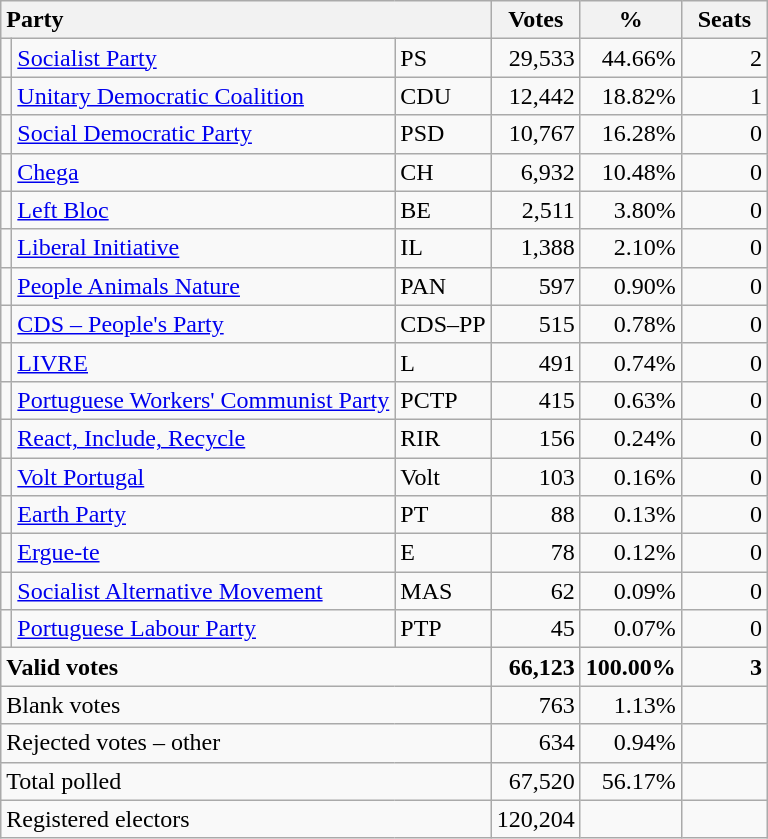<table class="wikitable" border="1" style="text-align:right;">
<tr>
<th style="text-align:left;" colspan=3>Party</th>
<th align=center width="50">Votes</th>
<th align=center width="50">%</th>
<th align=center width="50">Seats</th>
</tr>
<tr>
<td></td>
<td align=left><a href='#'>Socialist Party</a></td>
<td align=left>PS</td>
<td>29,533</td>
<td>44.66%</td>
<td>2</td>
</tr>
<tr>
<td></td>
<td align=left style="white-space: nowrap;"><a href='#'>Unitary Democratic Coalition</a></td>
<td align=left>CDU</td>
<td>12,442</td>
<td>18.82%</td>
<td>1</td>
</tr>
<tr>
<td></td>
<td align=left><a href='#'>Social Democratic Party</a></td>
<td align=left>PSD</td>
<td>10,767</td>
<td>16.28%</td>
<td>0</td>
</tr>
<tr>
<td></td>
<td align=left><a href='#'>Chega</a></td>
<td align=left>CH</td>
<td>6,932</td>
<td>10.48%</td>
<td>0</td>
</tr>
<tr>
<td></td>
<td align=left><a href='#'>Left Bloc</a></td>
<td align=left>BE</td>
<td>2,511</td>
<td>3.80%</td>
<td>0</td>
</tr>
<tr>
<td></td>
<td align=left><a href='#'>Liberal Initiative</a></td>
<td align=left>IL</td>
<td>1,388</td>
<td>2.10%</td>
<td>0</td>
</tr>
<tr>
<td></td>
<td align=left><a href='#'>People Animals Nature</a></td>
<td align=left>PAN</td>
<td>597</td>
<td>0.90%</td>
<td>0</td>
</tr>
<tr>
<td></td>
<td align=left><a href='#'>CDS – People's Party</a></td>
<td align=left style="white-space: nowrap;">CDS–PP</td>
<td>515</td>
<td>0.78%</td>
<td>0</td>
</tr>
<tr>
<td></td>
<td align=left><a href='#'>LIVRE</a></td>
<td align=left>L</td>
<td>491</td>
<td>0.74%</td>
<td>0</td>
</tr>
<tr>
<td></td>
<td align=left><a href='#'>Portuguese Workers' Communist Party</a></td>
<td align=left>PCTP</td>
<td>415</td>
<td>0.63%</td>
<td>0</td>
</tr>
<tr>
<td></td>
<td align=left><a href='#'>React, Include, Recycle</a></td>
<td align=left>RIR</td>
<td>156</td>
<td>0.24%</td>
<td>0</td>
</tr>
<tr>
<td></td>
<td align=left><a href='#'>Volt Portugal</a></td>
<td align=left>Volt</td>
<td>103</td>
<td>0.16%</td>
<td>0</td>
</tr>
<tr>
<td></td>
<td align=left><a href='#'>Earth Party</a></td>
<td align=left>PT</td>
<td>88</td>
<td>0.13%</td>
<td>0</td>
</tr>
<tr>
<td></td>
<td align=left><a href='#'>Ergue-te</a></td>
<td align=left>E</td>
<td>78</td>
<td>0.12%</td>
<td>0</td>
</tr>
<tr>
<td></td>
<td align=left><a href='#'>Socialist Alternative Movement</a></td>
<td align=left>MAS</td>
<td>62</td>
<td>0.09%</td>
<td>0</td>
</tr>
<tr>
<td></td>
<td align=left><a href='#'>Portuguese Labour Party</a></td>
<td align=left>PTP</td>
<td>45</td>
<td>0.07%</td>
<td>0</td>
</tr>
<tr style="font-weight:bold">
<td align=left colspan=3>Valid votes</td>
<td>66,123</td>
<td>100.00%</td>
<td>3</td>
</tr>
<tr>
<td align=left colspan=3>Blank votes</td>
<td>763</td>
<td>1.13%</td>
<td></td>
</tr>
<tr>
<td align=left colspan=3>Rejected votes – other</td>
<td>634</td>
<td>0.94%</td>
<td></td>
</tr>
<tr>
<td align=left colspan=3>Total polled</td>
<td>67,520</td>
<td>56.17%</td>
<td></td>
</tr>
<tr>
<td align=left colspan=3>Registered electors</td>
<td>120,204</td>
<td></td>
<td></td>
</tr>
</table>
